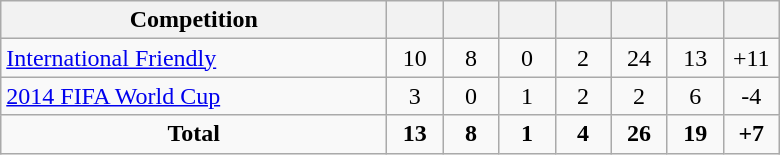<table class="wikitable" style="text-align: center;">
<tr>
<th width=250>Competition</th>
<th width=30></th>
<th width=30></th>
<th width=30></th>
<th width=30></th>
<th width=30></th>
<th width=30></th>
<th width=30></th>
</tr>
<tr>
<td align="left"><a href='#'>International Friendly</a></td>
<td>10</td>
<td>8</td>
<td>0</td>
<td>2</td>
<td>24</td>
<td>13</td>
<td>+11</td>
</tr>
<tr>
<td align="left"><a href='#'>2014 FIFA World Cup</a></td>
<td>3</td>
<td>0</td>
<td>1</td>
<td>2</td>
<td>2</td>
<td>6</td>
<td>-4</td>
</tr>
<tr>
<td><strong>Total</strong></td>
<td><strong>13</strong></td>
<td><strong>8</strong></td>
<td><strong>1</strong></td>
<td><strong>4</strong></td>
<td><strong>26</strong></td>
<td><strong>19</strong></td>
<td><strong>+7</strong></td>
</tr>
</table>
